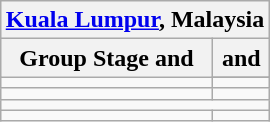<table class="wikitable" style="margin:1em auto;">
<tr>
<th colspan="3"><a href='#'>Kuala Lumpur</a>, Malaysia</th>
</tr>
<tr>
<th>Group Stage and  </th>
<th>  and </th>
</tr>
<tr>
<td rowspan="2"></td>
</tr>
<tr>
<td></td>
</tr>
<tr>
<td></td>
<td></td>
</tr>
<tr>
<td colspan="2"></td>
</tr>
<tr>
<td></td>
<td></td>
</tr>
</table>
